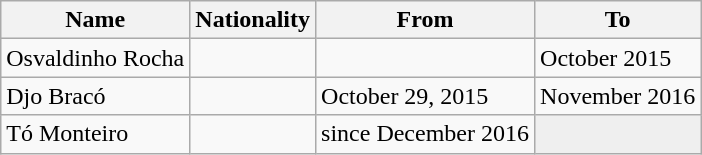<table class="wikitable sortable">
<tr>
<th>Name</th>
<th>Nationality</th>
<th>From</th>
<th class="unsortable">To</th>
</tr>
<tr>
<td>Osvaldinho Rocha</td>
<td></td>
<td></td>
<td>October 2015</td>
</tr>
<tr>
<td>Djo Bracó</td>
<td></td>
<td>October 29, 2015</td>
<td>November 2016</td>
</tr>
<tr>
<td>Tó Monteiro</td>
<td></td>
<td>since December 2016</td>
<td bgcolor=EFEFEF></td>
</tr>
</table>
